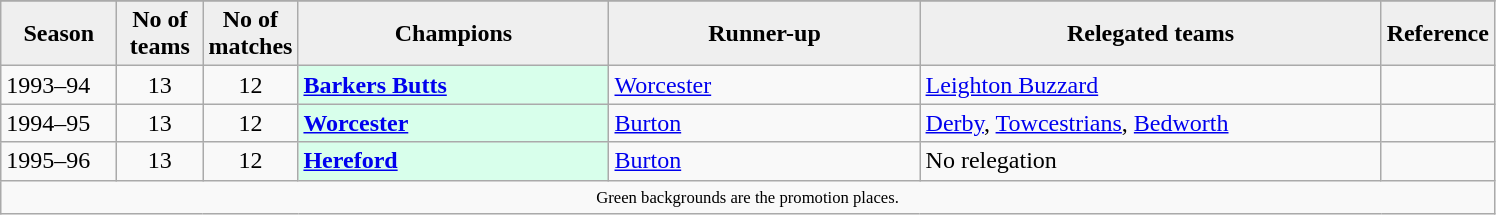<table class="wikitable">
<tr>
</tr>
<tr>
<th style="background:#efefef; width:70px;">Season</th>
<th style="background:#efefef; width:50px;">No of teams</th>
<th style="background:#efefef; width:50px;">No of matches</th>
<th style="background:#efefef; width:200px;">Champions</th>
<th style="background:#efefef; width:200px;">Runner-up</th>
<th style="background:#efefef; width:300px;">Relegated teams</th>
<th style="background:#efefef; width:50px;">Reference</th>
</tr>
<tr align=left>
<td>1993–94</td>
<td style="text-align: center;">13</td>
<td style="text-align: center;">12</td>
<td style="background:#d8ffeb;"><strong><a href='#'>Barkers Butts</a></strong></td>
<td><a href='#'>Worcester</a></td>
<td><a href='#'>Leighton Buzzard</a></td>
<td></td>
</tr>
<tr>
<td>1994–95</td>
<td style="text-align: center;">13</td>
<td style="text-align: center;">12</td>
<td style="background:#d8ffeb;"><strong><a href='#'>Worcester</a></strong></td>
<td><a href='#'>Burton</a></td>
<td><a href='#'>Derby</a>, <a href='#'>Towcestrians</a>, <a href='#'>Bedworth</a></td>
<td></td>
</tr>
<tr>
<td>1995–96</td>
<td style="text-align: center;">13</td>
<td style="text-align: center;">12</td>
<td style="background:#d8ffeb;"><strong><a href='#'>Hereford</a></strong></td>
<td><a href='#'>Burton</a></td>
<td>No relegation</td>
<td></td>
</tr>
<tr>
<td colspan="15"  style="border:0; font-size:smaller; text-align:center;"><small><span>Green backgrounds</span> are the promotion places.</small></td>
</tr>
</table>
